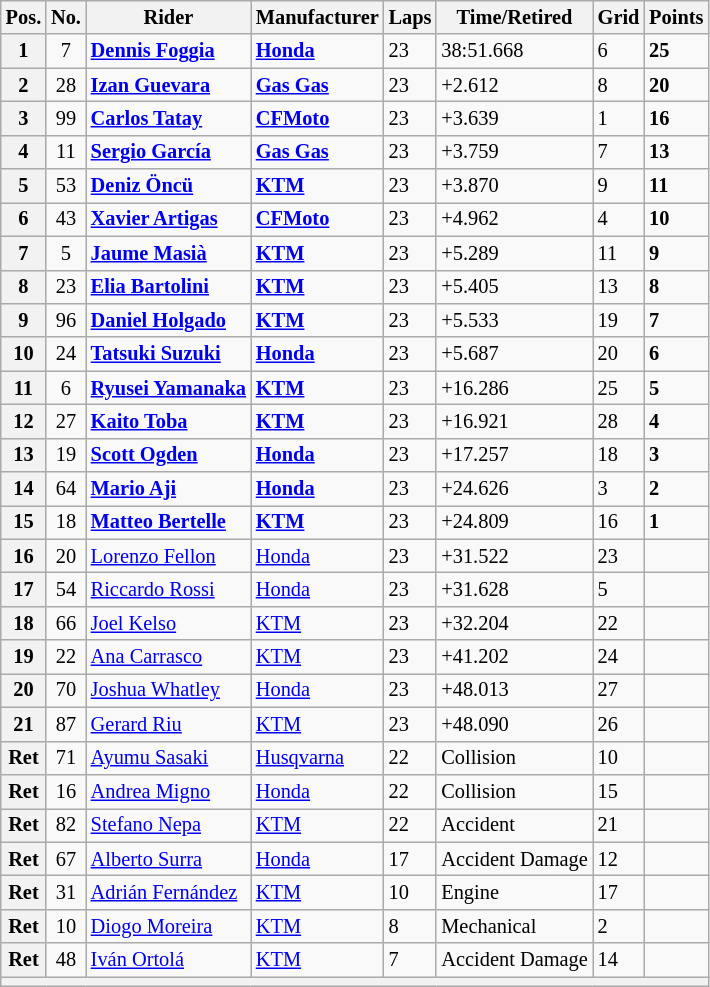<table class="wikitable" style="font-size: 85%;">
<tr>
<th>Pos.</th>
<th>No.</th>
<th>Rider</th>
<th>Manufacturer</th>
<th>Laps</th>
<th>Time/Retired</th>
<th>Grid</th>
<th>Points</th>
</tr>
<tr>
<th scope="row">1</th>
<td align="center">7</td>
<td> <strong><a href='#'>Dennis Foggia</a></strong></td>
<td><strong><a href='#'>Honda</a></strong></td>
<td>23</td>
<td>38:51.668</td>
<td>6</td>
<td><strong>25</strong></td>
</tr>
<tr>
<th scope="row">2</th>
<td align="center">28</td>
<td> <strong><a href='#'>Izan Guevara</a></strong></td>
<td><strong><a href='#'>Gas Gas</a></strong></td>
<td>23</td>
<td>+2.612</td>
<td>8</td>
<td><strong>20</strong></td>
</tr>
<tr>
<th scope="row">3</th>
<td align="center">99</td>
<td> <strong><a href='#'>Carlos Tatay</a></strong></td>
<td><strong><a href='#'>CFMoto</a></strong></td>
<td>23</td>
<td>+3.639</td>
<td>1</td>
<td><strong>16</strong></td>
</tr>
<tr>
<th scope="row">4</th>
<td align="center">11</td>
<td> <strong><a href='#'>Sergio García</a></strong></td>
<td><strong><a href='#'>Gas Gas</a></strong></td>
<td>23</td>
<td>+3.759</td>
<td>7</td>
<td><strong>13</strong></td>
</tr>
<tr>
<th scope="row">5</th>
<td align="center">53</td>
<td> <strong><a href='#'>Deniz Öncü</a></strong></td>
<td><strong><a href='#'>KTM</a></strong></td>
<td>23</td>
<td>+3.870</td>
<td>9</td>
<td><strong>11</strong></td>
</tr>
<tr>
<th scope="row">6</th>
<td align="center">43</td>
<td> <strong><a href='#'>Xavier Artigas</a></strong></td>
<td><strong><a href='#'>CFMoto</a></strong></td>
<td>23</td>
<td>+4.962</td>
<td>4</td>
<td><strong>10</strong></td>
</tr>
<tr>
<th scope="row">7</th>
<td align="center">5</td>
<td> <strong><a href='#'>Jaume Masià</a></strong></td>
<td><strong><a href='#'>KTM</a></strong></td>
<td>23</td>
<td>+5.289</td>
<td>11</td>
<td><strong>9</strong></td>
</tr>
<tr>
<th scope="row">8</th>
<td align="center">23</td>
<td> <strong><a href='#'>Elia Bartolini</a></strong></td>
<td><strong><a href='#'>KTM</a></strong></td>
<td>23</td>
<td>+5.405</td>
<td>13</td>
<td><strong>8</strong></td>
</tr>
<tr>
<th scope="row">9</th>
<td align="center">96</td>
<td> <strong><a href='#'>Daniel Holgado</a></strong></td>
<td><strong><a href='#'>KTM</a></strong></td>
<td>23</td>
<td>+5.533</td>
<td>19</td>
<td><strong>7</strong></td>
</tr>
<tr>
<th scope="row">10</th>
<td align="center">24</td>
<td> <strong><a href='#'>Tatsuki Suzuki</a></strong></td>
<td><strong><a href='#'>Honda</a></strong></td>
<td>23</td>
<td>+5.687</td>
<td>20</td>
<td><strong>6</strong></td>
</tr>
<tr>
<th scope="row">11</th>
<td align="center">6</td>
<td> <strong><a href='#'>Ryusei Yamanaka</a></strong></td>
<td><strong><a href='#'>KTM</a></strong></td>
<td>23</td>
<td>+16.286</td>
<td>25</td>
<td><strong>5</strong></td>
</tr>
<tr>
<th scope="row">12</th>
<td align="center">27</td>
<td> <strong><a href='#'>Kaito Toba</a></strong></td>
<td><strong><a href='#'>KTM</a></strong></td>
<td>23</td>
<td>+16.921</td>
<td>28</td>
<td><strong>4</strong></td>
</tr>
<tr>
<th scope="row">13</th>
<td align="center">19</td>
<td> <strong><a href='#'>Scott Ogden</a></strong></td>
<td><strong><a href='#'>Honda</a></strong></td>
<td>23</td>
<td>+17.257</td>
<td>18</td>
<td><strong>3</strong></td>
</tr>
<tr>
<th scope="row">14</th>
<td align="center">64</td>
<td> <strong><a href='#'>Mario Aji</a></strong></td>
<td><strong><a href='#'>Honda</a></strong></td>
<td>23</td>
<td>+24.626</td>
<td>3</td>
<td><strong>2</strong></td>
</tr>
<tr>
<th scope="row">15</th>
<td align="center">18</td>
<td> <strong><a href='#'>Matteo Bertelle</a></strong></td>
<td><strong><a href='#'>KTM</a></strong></td>
<td>23</td>
<td>+24.809</td>
<td>16</td>
<td><strong>1</strong></td>
</tr>
<tr>
<th scope="row">16</th>
<td align="center">20</td>
<td> <a href='#'>Lorenzo Fellon</a></td>
<td><a href='#'>Honda</a></td>
<td>23</td>
<td>+31.522</td>
<td>23</td>
<td></td>
</tr>
<tr>
<th scope="row">17</th>
<td align="center">54</td>
<td> <a href='#'>Riccardo Rossi</a></td>
<td><a href='#'>Honda</a></td>
<td>23</td>
<td>+31.628</td>
<td>5</td>
<td></td>
</tr>
<tr>
<th scope="row">18</th>
<td align="center">66</td>
<td> <a href='#'>Joel Kelso</a></td>
<td><a href='#'>KTM</a></td>
<td>23</td>
<td>+32.204</td>
<td>22</td>
<td></td>
</tr>
<tr>
<th scope="row">19</th>
<td align="center">22</td>
<td> <a href='#'>Ana Carrasco</a></td>
<td><a href='#'>KTM</a></td>
<td>23</td>
<td>+41.202</td>
<td>24</td>
<td></td>
</tr>
<tr>
<th scope="row">20</th>
<td align="center">70</td>
<td> <a href='#'>Joshua Whatley</a></td>
<td><a href='#'>Honda</a></td>
<td>23</td>
<td>+48.013</td>
<td>27</td>
<td></td>
</tr>
<tr>
<th scope="row">21</th>
<td align="center">87</td>
<td> <a href='#'>Gerard Riu</a></td>
<td><a href='#'>KTM</a></td>
<td>23</td>
<td>+48.090</td>
<td>26</td>
<td></td>
</tr>
<tr>
<th scope="row">Ret</th>
<td align="center">71</td>
<td> <a href='#'>Ayumu Sasaki</a></td>
<td><a href='#'>Husqvarna</a></td>
<td>22</td>
<td>Collision</td>
<td>10</td>
<td></td>
</tr>
<tr>
<th scope="row">Ret</th>
<td align="center">16</td>
<td> <a href='#'>Andrea Migno</a></td>
<td><a href='#'>Honda</a></td>
<td>22</td>
<td>Collision</td>
<td>15</td>
<td></td>
</tr>
<tr>
<th scope="row">Ret</th>
<td align="center">82</td>
<td> <a href='#'>Stefano Nepa</a></td>
<td><a href='#'>KTM</a></td>
<td>22</td>
<td>Accident</td>
<td>21</td>
<td></td>
</tr>
<tr>
<th scope="row">Ret</th>
<td align="center">67</td>
<td> <a href='#'>Alberto Surra</a></td>
<td><a href='#'>Honda</a></td>
<td>17</td>
<td>Accident Damage</td>
<td>12</td>
<td></td>
</tr>
<tr>
<th scope="row">Ret</th>
<td align="center">31</td>
<td> <a href='#'>Adrián Fernández</a></td>
<td><a href='#'>KTM</a></td>
<td>10</td>
<td>Engine</td>
<td>17</td>
<td></td>
</tr>
<tr>
<th scope="row">Ret</th>
<td align="center">10</td>
<td> <a href='#'>Diogo Moreira</a></td>
<td><a href='#'>KTM</a></td>
<td>8</td>
<td>Mechanical</td>
<td>2</td>
<td></td>
</tr>
<tr>
<th scope="row">Ret</th>
<td align="center">48</td>
<td> <a href='#'>Iván Ortolá</a></td>
<td><a href='#'>KTM</a></td>
<td>7</td>
<td>Accident Damage</td>
<td>14</td>
<td></td>
</tr>
<tr>
<th colspan=8></th>
</tr>
</table>
